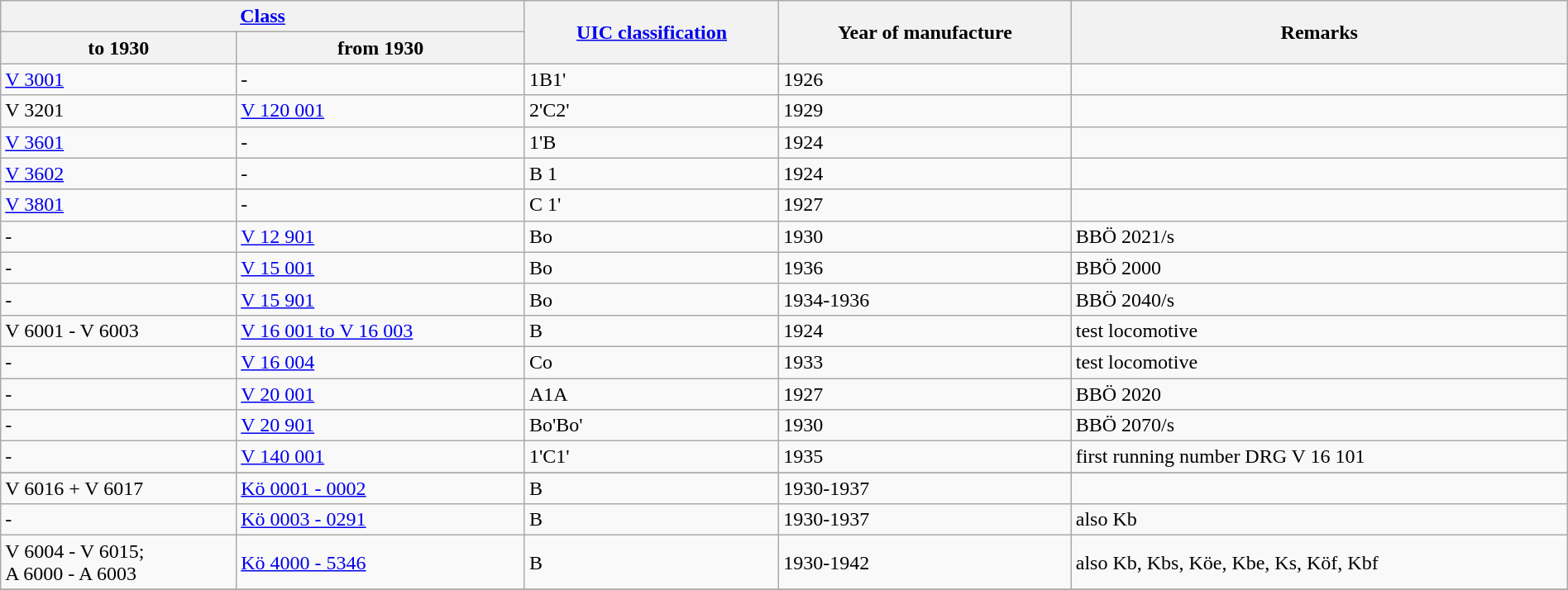<table class="wikitable" width="100%">
<tr class="hintergrundfarbe6">
<th colspan="2" align="center"><a href='#'>Class</a></th>
<th rowspan="2" valign="center"><a href='#'>UIC classification</a></th>
<th rowspan="2" valign="center">Year of manufacture</th>
<th rowspan="2" valign="center">Remarks</th>
</tr>
<tr class="hintergrundfarbe6">
<th>to 1930</th>
<th>from 1930</th>
</tr>
<tr>
<td><a href='#'>V 3001</a></td>
<td>-</td>
<td>1B1'</td>
<td>1926</td>
<td></td>
</tr>
<tr>
<td>V 3201</td>
<td><a href='#'>V 120 001</a></td>
<td>2'C2'</td>
<td>1929</td>
<td></td>
</tr>
<tr>
<td><a href='#'>V 3601</a></td>
<td>-</td>
<td>1'B</td>
<td>1924</td>
<td></td>
</tr>
<tr>
<td><a href='#'>V 3602</a></td>
<td>-</td>
<td>B 1</td>
<td>1924</td>
<td></td>
</tr>
<tr>
<td><a href='#'>V 3801</a></td>
<td>-</td>
<td>C 1'</td>
<td>1927</td>
<td></td>
</tr>
<tr>
<td>-</td>
<td><a href='#'>V 12 901</a></td>
<td>Bo</td>
<td>1930</td>
<td>BBÖ 2021/s</td>
</tr>
<tr>
<td>-</td>
<td><a href='#'>V 15 001</a></td>
<td>Bo</td>
<td>1936</td>
<td>BBÖ 2000</td>
</tr>
<tr>
<td>-</td>
<td><a href='#'>V 15 901</a></td>
<td>Bo</td>
<td>1934-1936</td>
<td>BBÖ 2040/s</td>
</tr>
<tr>
<td>V 6001 - V 6003</td>
<td><a href='#'>V 16 001 to V 16 003</a></td>
<td>B</td>
<td>1924</td>
<td>test locomotive</td>
</tr>
<tr>
<td>-</td>
<td><a href='#'>V 16 004</a></td>
<td>Co</td>
<td>1933</td>
<td>test locomotive</td>
</tr>
<tr>
<td>-</td>
<td><a href='#'>V 20 001</a></td>
<td>A1A</td>
<td>1927</td>
<td>BBÖ 2020</td>
</tr>
<tr>
<td>-</td>
<td><a href='#'>V 20 901</a></td>
<td>Bo'Bo'</td>
<td>1930</td>
<td>BBÖ 2070/s</td>
</tr>
<tr>
<td>-</td>
<td><a href='#'>V 140 001</a></td>
<td>1'C1'</td>
<td>1935</td>
<td>first running number DRG V 16 101</td>
</tr>
<tr>
</tr>
<tr>
<td>V 6016 + V 6017</td>
<td><a href='#'>Kö 0001 - 0002</a></td>
<td>B</td>
<td>1930-1937</td>
<td></td>
</tr>
<tr>
<td>-</td>
<td><a href='#'>Kö 0003 - 0291</a></td>
<td>B</td>
<td>1930-1937</td>
<td>also Kb</td>
</tr>
<tr>
<td>V 6004 - V 6015;<br> A 6000 - A 6003</td>
<td><a href='#'>Kö 4000 - 5346</a></td>
<td>B</td>
<td>1930-1942</td>
<td>also Kb, Kbs, Köe, Kbe, Ks, Köf, Kbf</td>
</tr>
<tr>
</tr>
</table>
